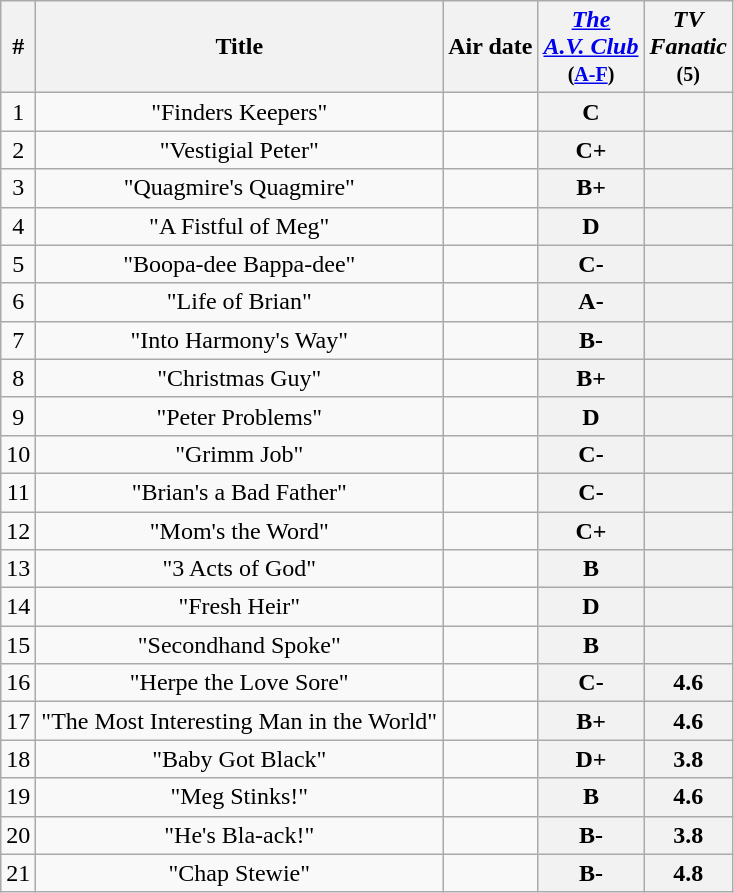<table class="wikitable sortable" style="text-align:center;">
<tr>
<th>#</th>
<th>Title</th>
<th>Air date</th>
<th><em><a href='#'>The<br>A.V. Club</a></em><br><small>(<a href='#'>A-F</a>)</small></th>
<th><em>TV<br>Fanatic</em><br><small>(5)</small></th>
</tr>
<tr>
<td>1</td>
<td>"Finders Keepers"</td>
<td></td>
<th>C</th>
<th></th>
</tr>
<tr>
<td>2</td>
<td>"Vestigial Peter"</td>
<td></td>
<th>C+</th>
<th></th>
</tr>
<tr>
<td>3</td>
<td>"Quagmire's Quagmire"</td>
<td></td>
<th>B+</th>
<th></th>
</tr>
<tr>
<td>4</td>
<td>"A Fistful of Meg"</td>
<td></td>
<th>D</th>
<th></th>
</tr>
<tr>
<td>5</td>
<td>"Boopa-dee Bappa-dee"</td>
<td></td>
<th>C-</th>
<th></th>
</tr>
<tr>
<td>6</td>
<td>"Life of Brian"</td>
<td></td>
<th>A-</th>
<th></th>
</tr>
<tr>
<td>7</td>
<td>"Into Harmony's Way"</td>
<td></td>
<th>B-</th>
<th></th>
</tr>
<tr>
<td>8</td>
<td>"Christmas Guy"</td>
<td></td>
<th>B+</th>
<th></th>
</tr>
<tr>
<td>9</td>
<td>"Peter Problems"</td>
<td></td>
<th>D</th>
<th></th>
</tr>
<tr>
<td>10</td>
<td>"Grimm Job"</td>
<td></td>
<th>C-</th>
<th></th>
</tr>
<tr>
<td>11</td>
<td>"Brian's a Bad Father"</td>
<td></td>
<th>C-</th>
<th></th>
</tr>
<tr>
<td>12</td>
<td>"Mom's the Word"</td>
<td></td>
<th>C+</th>
<th></th>
</tr>
<tr>
<td>13</td>
<td>"3 Acts of God"</td>
<td></td>
<th>B</th>
<th></th>
</tr>
<tr>
<td>14</td>
<td>"Fresh Heir"</td>
<td></td>
<th>D</th>
<th></th>
</tr>
<tr>
<td>15</td>
<td>"Secondhand Spoke"</td>
<td></td>
<th>B</th>
<th></th>
</tr>
<tr>
<td>16</td>
<td>"Herpe the Love Sore"</td>
<td></td>
<th>C-</th>
<th>4.6</th>
</tr>
<tr>
<td>17</td>
<td>"The Most Interesting Man in the World"</td>
<td></td>
<th>B+</th>
<th>4.6</th>
</tr>
<tr>
<td>18</td>
<td>"Baby Got Black"</td>
<td></td>
<th>D+</th>
<th>3.8</th>
</tr>
<tr>
<td>19</td>
<td>"Meg Stinks!"</td>
<td></td>
<th>B</th>
<th>4.6</th>
</tr>
<tr>
<td>20</td>
<td>"He's Bla-ack!"</td>
<td></td>
<th>B-</th>
<th>3.8</th>
</tr>
<tr>
<td>21</td>
<td>"Chap Stewie"</td>
<td></td>
<th>B-</th>
<th>4.8</th>
</tr>
</table>
